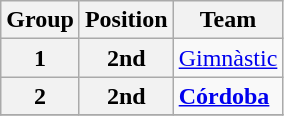<table class="wikitable">
<tr>
<th>Group</th>
<th>Position</th>
<th>Team</th>
</tr>
<tr>
<th>1</th>
<th>2nd</th>
<td><a href='#'>Gimnàstic</a></td>
</tr>
<tr>
<th>2</th>
<th>2nd</th>
<td><strong><a href='#'>Córdoba</a></strong></td>
</tr>
<tr>
</tr>
</table>
